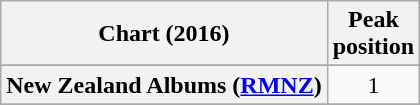<table class="wikitable sortable plainrowheaders" style="text-align:center">
<tr>
<th scope="col">Chart (2016)</th>
<th scope="col">Peak<br> position</th>
</tr>
<tr>
</tr>
<tr>
</tr>
<tr>
</tr>
<tr>
</tr>
<tr>
</tr>
<tr>
</tr>
<tr>
</tr>
<tr>
</tr>
<tr>
</tr>
<tr>
<th scope="row">New Zealand Albums (<a href='#'>RMNZ</a>)</th>
<td>1</td>
</tr>
<tr>
</tr>
<tr>
</tr>
<tr>
</tr>
<tr>
</tr>
<tr>
</tr>
<tr>
</tr>
</table>
